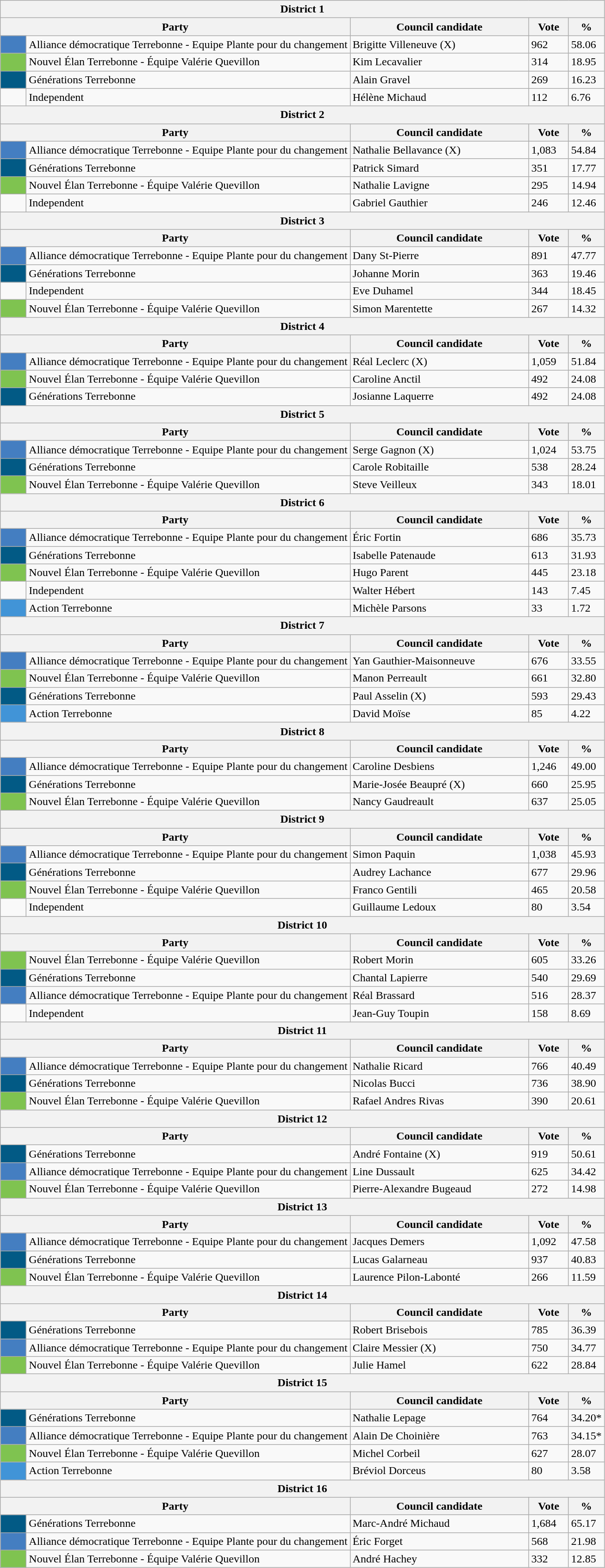<table class="wikitable">
<tr>
<th colspan="5">District 1</th>
</tr>
<tr>
<th bgcolor="#DDDDFF" width="230px" colspan="2">Party</th>
<th bgcolor="#DDDDFF" width="250px">Council candidate</th>
<th bgcolor="#DDDDFF" width="50px">Vote</th>
<th bgcolor="#DDDDFF" width="30px">%</th>
</tr>
<tr>
<td bgcolor=#447EC1 width="30px"> </td>
<td>Alliance démocratique Terrebonne - Equipe Plante pour du changement</td>
<td>Brigitte Villeneuve (X)</td>
<td>962</td>
<td>58.06</td>
</tr>
<tr>
<td bgcolor=#7FC350 width="30px"> </td>
<td>Nouvel Élan Terrebonne - Équipe Valérie Quevillon</td>
<td>Kim Lecavalier</td>
<td>314</td>
<td>18.95</td>
</tr>
<tr>
<td bgcolor=#025A85 width="30px"> </td>
<td>Générations Terrebonne</td>
<td>Alain Gravel</td>
<td>269</td>
<td>16.23</td>
</tr>
<tr>
<td> </td>
<td>Independent</td>
<td>Hélène Michaud</td>
<td>112</td>
<td>6.76</td>
</tr>
<tr>
<th colspan="5">District 2</th>
</tr>
<tr>
<th bgcolor="#DDDDFF" width="230px" colspan="2">Party</th>
<th bgcolor="#DDDDFF" width="250px">Council candidate</th>
<th bgcolor="#DDDDFF" width="50px">Vote</th>
<th bgcolor="#DDDDFF" width="30px">%</th>
</tr>
<tr>
<td bgcolor=#447EC1 width="30px"> </td>
<td>Alliance démocratique Terrebonne - Equipe Plante pour du changement</td>
<td>Nathalie Bellavance (X)</td>
<td>1,083</td>
<td>54.84</td>
</tr>
<tr>
<td bgcolor=#025A85 width="30px"> </td>
<td>Générations Terrebonne</td>
<td>Patrick Simard</td>
<td>351</td>
<td>17.77</td>
</tr>
<tr>
<td bgcolor=#7FC350 width="30px"> </td>
<td>Nouvel Élan Terrebonne - Équipe Valérie Quevillon</td>
<td>Nathalie Lavigne</td>
<td>295</td>
<td>14.94</td>
</tr>
<tr>
<td> </td>
<td>Independent</td>
<td>Gabriel Gauthier</td>
<td>246</td>
<td>12.46</td>
</tr>
<tr>
<th colspan="5">District 3</th>
</tr>
<tr>
<th bgcolor="#DDDDFF" width="230px" colspan="2">Party</th>
<th bgcolor="#DDDDFF" width="250px">Council candidate</th>
<th bgcolor="#DDDDFF" width="50px">Vote</th>
<th bgcolor="#DDDDFF" width="30px">%</th>
</tr>
<tr>
<td bgcolor=#447EC1 width="30px"> </td>
<td>Alliance démocratique Terrebonne - Equipe Plante pour du changement</td>
<td>Dany St-Pierre</td>
<td>891</td>
<td>47.77</td>
</tr>
<tr>
<td bgcolor=#025A85 width="30px"> </td>
<td>Générations Terrebonne</td>
<td>Johanne Morin</td>
<td>363</td>
<td>19.46</td>
</tr>
<tr>
<td> </td>
<td>Independent</td>
<td>Eve Duhamel</td>
<td>344</td>
<td>18.45</td>
</tr>
<tr>
<td bgcolor=#7FC350 width="30px"> </td>
<td>Nouvel Élan Terrebonne - Équipe Valérie Quevillon</td>
<td>Simon Marentette</td>
<td>267</td>
<td>14.32</td>
</tr>
<tr>
<th colspan="5">District 4</th>
</tr>
<tr>
<th bgcolor="#DDDDFF" width="230px" colspan="2">Party</th>
<th bgcolor="#DDDDFF" width="250px">Council candidate</th>
<th bgcolor="#DDDDFF" width="50px">Vote</th>
<th bgcolor="#DDDDFF" width="30px">%</th>
</tr>
<tr>
<td bgcolor=#447EC1 width="30px"> </td>
<td>Alliance démocratique Terrebonne - Equipe Plante pour du changement</td>
<td>Réal Leclerc (X)</td>
<td>1,059</td>
<td>51.84</td>
</tr>
<tr>
<td bgcolor=#7FC350 width="30px"> </td>
<td>Nouvel Élan Terrebonne - Équipe Valérie Quevillon</td>
<td>Caroline Anctil</td>
<td>492</td>
<td>24.08</td>
</tr>
<tr>
<td bgcolor=#025A85 width="30px"> </td>
<td>Générations Terrebonne</td>
<td>Josianne Laquerre</td>
<td>492</td>
<td>24.08</td>
</tr>
<tr>
<th colspan="5">District 5</th>
</tr>
<tr>
<th bgcolor="#DDDDFF" width="230px" colspan="2">Party</th>
<th bgcolor="#DDDDFF" width="250px">Council candidate</th>
<th bgcolor="#DDDDFF" width="50px">Vote</th>
<th bgcolor="#DDDDFF" width="30px">%</th>
</tr>
<tr>
<td bgcolor=#447EC1 width="30px"> </td>
<td>Alliance démocratique Terrebonne - Equipe Plante pour du changement</td>
<td>Serge Gagnon (X)</td>
<td>1,024</td>
<td>53.75</td>
</tr>
<tr>
<td bgcolor=#025A85 width="30px"> </td>
<td>Générations Terrebonne</td>
<td>Carole Robitaille</td>
<td>538</td>
<td>28.24</td>
</tr>
<tr>
<td bgcolor=#7FC350 width="30px"> </td>
<td>Nouvel Élan Terrebonne - Équipe Valérie Quevillon</td>
<td>Steve Veilleux</td>
<td>343</td>
<td>18.01</td>
</tr>
<tr>
<th colspan="5">District 6</th>
</tr>
<tr>
<th bgcolor="#DDDDFF" width="230px" colspan="2">Party</th>
<th bgcolor="#DDDDFF" width="250px">Council candidate</th>
<th bgcolor="#DDDDFF" width="50px">Vote</th>
<th bgcolor="#DDDDFF" width="30px">%</th>
</tr>
<tr>
<td bgcolor=#447EC1 width="30px"> </td>
<td>Alliance démocratique Terrebonne - Equipe Plante pour du changement</td>
<td>Éric Fortin</td>
<td>686</td>
<td>35.73</td>
</tr>
<tr>
<td bgcolor=#025A85 width="30px"> </td>
<td>Générations Terrebonne</td>
<td>Isabelle Patenaude</td>
<td>613</td>
<td>31.93</td>
</tr>
<tr>
<td bgcolor=#7FC350 width="30px"> </td>
<td>Nouvel Élan Terrebonne - Équipe Valérie Quevillon</td>
<td>Hugo Parent</td>
<td>445</td>
<td>23.18</td>
</tr>
<tr>
<td> </td>
<td>Independent</td>
<td>Walter Hébert</td>
<td>143</td>
<td>7.45</td>
</tr>
<tr>
<td bgcolor=#4194D7 width="30px"> </td>
<td>Action Terrebonne</td>
<td>Michèle Parsons</td>
<td>33</td>
<td>1.72</td>
</tr>
<tr>
<th colspan="5">District 7</th>
</tr>
<tr>
<th bgcolor="#DDDDFF" width="230px" colspan="2">Party</th>
<th bgcolor="#DDDDFF" width="250px">Council candidate</th>
<th bgcolor="#DDDDFF" width="50px">Vote</th>
<th bgcolor="#DDDDFF" width="30px">%</th>
</tr>
<tr>
<td bgcolor=#447EC1 width="30px"> </td>
<td>Alliance démocratique Terrebonne - Equipe Plante pour du changement</td>
<td>Yan Gauthier-Maisonneuve</td>
<td>676</td>
<td>33.55</td>
</tr>
<tr>
<td bgcolor=#7FC350 width="30px"> </td>
<td>Nouvel Élan Terrebonne - Équipe Valérie Quevillon</td>
<td>Manon Perreault</td>
<td>661</td>
<td>32.80</td>
</tr>
<tr>
<td bgcolor=#025A85 width="30px"> </td>
<td>Générations Terrebonne</td>
<td>Paul Asselin (X)</td>
<td>593</td>
<td>29.43</td>
</tr>
<tr>
<td bgcolor=#4194D7 width="30px"> </td>
<td>Action Terrebonne</td>
<td>David Moïse</td>
<td>85</td>
<td>4.22</td>
</tr>
<tr>
<th colspan="5">District 8</th>
</tr>
<tr>
<th bgcolor="#DDDDFF" width="230px" colspan="2">Party</th>
<th bgcolor="#DDDDFF" width="250px">Council candidate</th>
<th bgcolor="#DDDDFF" width="50px">Vote</th>
<th bgcolor="#DDDDFF" width="30px">%</th>
</tr>
<tr>
<td bgcolor=#447EC1 width="30px"> </td>
<td>Alliance démocratique Terrebonne - Equipe Plante pour du changement</td>
<td>Caroline Desbiens</td>
<td>1,246</td>
<td>49.00</td>
</tr>
<tr>
<td bgcolor=#025A85 width="30px"> </td>
<td>Générations Terrebonne</td>
<td>Marie-Josée Beaupré  (X)</td>
<td>660</td>
<td>25.95</td>
</tr>
<tr>
<td bgcolor=#7FC350 width="30px"> </td>
<td>Nouvel Élan Terrebonne - Équipe Valérie Quevillon</td>
<td>Nancy Gaudreault</td>
<td>637</td>
<td>25.05</td>
</tr>
<tr>
<th colspan="5">District 9</th>
</tr>
<tr>
<th bgcolor="#DDDDFF" width="230px" colspan="2">Party</th>
<th bgcolor="#DDDDFF" width="250px">Council candidate</th>
<th bgcolor="#DDDDFF" width="50px">Vote</th>
<th bgcolor="#DDDDFF" width="30px">%</th>
</tr>
<tr>
<td bgcolor=#447EC1 width="30px"> </td>
<td>Alliance démocratique Terrebonne - Equipe Plante pour du changement</td>
<td>Simon Paquin</td>
<td>1,038</td>
<td>45.93</td>
</tr>
<tr>
<td bgcolor=#025A85 width="30px"> </td>
<td>Générations Terrebonne</td>
<td>Audrey Lachance</td>
<td>677</td>
<td>29.96</td>
</tr>
<tr>
<td bgcolor=#7FC350 width="30px"> </td>
<td>Nouvel Élan Terrebonne - Équipe Valérie Quevillon</td>
<td>Franco Gentili</td>
<td>465</td>
<td>20.58</td>
</tr>
<tr>
<td> </td>
<td>Independent</td>
<td>Guillaume Ledoux</td>
<td>80</td>
<td>3.54</td>
</tr>
<tr>
<th colspan="5">District 10</th>
</tr>
<tr>
<th bgcolor="#DDDDFF" width="230px" colspan="2">Party</th>
<th bgcolor="#DDDDFF" width="250px">Council candidate</th>
<th bgcolor="#DDDDFF" width="50px">Vote</th>
<th bgcolor="#DDDDFF" width="30px">%</th>
</tr>
<tr>
<td bgcolor=#7FC350 width="30px"> </td>
<td>Nouvel Élan Terrebonne - Équipe Valérie Quevillon</td>
<td>Robert Morin</td>
<td>605</td>
<td>33.26</td>
</tr>
<tr>
<td bgcolor=#025A85 width="30px"> </td>
<td>Générations Terrebonne</td>
<td>Chantal Lapierre</td>
<td>540</td>
<td>29.69</td>
</tr>
<tr>
<td bgcolor=#447EC1 width="30px"> </td>
<td>Alliance démocratique Terrebonne - Equipe Plante pour du changement</td>
<td>Réal Brassard</td>
<td>516</td>
<td>28.37</td>
</tr>
<tr>
<td> </td>
<td>Independent</td>
<td>Jean-Guy Toupin</td>
<td>158</td>
<td>8.69</td>
</tr>
<tr>
<th colspan="5">District 11</th>
</tr>
<tr>
<th bgcolor="#DDDDFF" width="230px" colspan="2">Party</th>
<th bgcolor="#DDDDFF" width="250px">Council candidate</th>
<th bgcolor="#DDDDFF" width="50px">Vote</th>
<th bgcolor="#DDDDFF" width="30px">%</th>
</tr>
<tr>
<td bgcolor=#447EC1 width="30px"> </td>
<td>Alliance démocratique Terrebonne - Equipe Plante pour du changement</td>
<td>Nathalie Ricard</td>
<td>766</td>
<td>40.49</td>
</tr>
<tr>
<td bgcolor=#025A85 width="30px"> </td>
<td>Générations Terrebonne</td>
<td>Nicolas Bucci</td>
<td>736</td>
<td>38.90</td>
</tr>
<tr>
<td bgcolor=#7FC350 width="30px"> </td>
<td>Nouvel Élan Terrebonne - Équipe Valérie Quevillon</td>
<td>Rafael Andres Rivas</td>
<td>390</td>
<td>20.61</td>
</tr>
<tr>
<th colspan="5">District 12</th>
</tr>
<tr>
<th bgcolor="#DDDDFF" width="230px" colspan="2">Party</th>
<th bgcolor="#DDDDFF" width="250px">Council candidate</th>
<th bgcolor="#DDDDFF" width="50px">Vote</th>
<th bgcolor="#DDDDFF" width="30px">%</th>
</tr>
<tr>
<td bgcolor=#025A85 width="30px"> </td>
<td>Générations Terrebonne</td>
<td>André Fontaine (X)</td>
<td>919</td>
<td>50.61</td>
</tr>
<tr>
<td bgcolor=#447EC1 width="30px"> </td>
<td>Alliance démocratique Terrebonne - Equipe Plante pour du changement</td>
<td>Line Dussault</td>
<td>625</td>
<td>34.42</td>
</tr>
<tr>
<td bgcolor=#7FC350 width="30px"> </td>
<td>Nouvel Élan Terrebonne - Équipe Valérie Quevillon</td>
<td>Pierre-Alexandre Bugeaud</td>
<td>272</td>
<td>14.98</td>
</tr>
<tr>
<th colspan="5">District 13</th>
</tr>
<tr>
<th bgcolor="#DDDDFF" width="230px" colspan="2">Party</th>
<th bgcolor="#DDDDFF" width="250px">Council candidate</th>
<th bgcolor="#DDDDFF" width="50px">Vote</th>
<th bgcolor="#DDDDFF" width="30px">%</th>
</tr>
<tr>
<td bgcolor=#447EC1 width="30px"> </td>
<td>Alliance démocratique Terrebonne - Equipe Plante pour du changement</td>
<td>Jacques Demers</td>
<td>1,092</td>
<td>47.58</td>
</tr>
<tr>
<td bgcolor=#025A85 width="30px"> </td>
<td>Générations Terrebonne</td>
<td>Lucas Galarneau</td>
<td>937</td>
<td>40.83</td>
</tr>
<tr>
<td bgcolor=#7FC350 width="30px"> </td>
<td>Nouvel Élan Terrebonne - Équipe Valérie Quevillon</td>
<td>Laurence Pilon-Labonté</td>
<td>266</td>
<td>11.59</td>
</tr>
<tr>
<th colspan="5">District 14</th>
</tr>
<tr>
<th bgcolor="#DDDDFF" width="230px" colspan="2">Party</th>
<th bgcolor="#DDDDFF" width="250px">Council candidate</th>
<th bgcolor="#DDDDFF" width="50px">Vote</th>
<th bgcolor="#DDDDFF" width="30px">%</th>
</tr>
<tr>
<td bgcolor=#025A85 width="30px"> </td>
<td>Générations Terrebonne</td>
<td>Robert Brisebois</td>
<td>785</td>
<td>36.39</td>
</tr>
<tr>
<td bgcolor=#447EC1 width="30px"> </td>
<td>Alliance démocratique Terrebonne - Equipe Plante pour du changement</td>
<td>Claire Messier (X)</td>
<td>750</td>
<td>34.77</td>
</tr>
<tr>
<td bgcolor=#7FC350 width="30px"> </td>
<td>Nouvel Élan Terrebonne - Équipe Valérie Quevillon</td>
<td>Julie Hamel</td>
<td>622</td>
<td>28.84</td>
</tr>
<tr>
<th colspan="5">District 15</th>
</tr>
<tr>
<th bgcolor="#DDDDFF" width="230px" colspan="2">Party</th>
<th bgcolor="#DDDDFF" width="250px">Council candidate</th>
<th bgcolor="#DDDDFF" width="50px">Vote</th>
<th bgcolor="#DDDDFF" width="30px">%</th>
</tr>
<tr>
<td bgcolor=#025A85 width="30px"> </td>
<td>Générations Terrebonne</td>
<td>Nathalie Lepage</td>
<td>764</td>
<td>34.20*</td>
</tr>
<tr>
<td bgcolor=#447EC1 width="30px"> </td>
<td>Alliance démocratique Terrebonne - Equipe Plante pour du changement</td>
<td>Alain De Choinière</td>
<td>763</td>
<td>34.15*</td>
</tr>
<tr>
<td bgcolor=#7FC350 width="30px"> </td>
<td>Nouvel Élan Terrebonne - Équipe Valérie Quevillon</td>
<td>Michel Corbeil</td>
<td>627</td>
<td>28.07</td>
</tr>
<tr>
<td bgcolor=#4194D7 width="30px"> </td>
<td>Action Terrebonne</td>
<td>Bréviol Dorceus</td>
<td>80</td>
<td>3.58</td>
</tr>
<tr>
<th colspan="5">District 16</th>
</tr>
<tr>
<th bgcolor="#DDDDFF" width="230px" colspan="2">Party</th>
<th bgcolor="#DDDDFF" width="250px">Council candidate</th>
<th bgcolor="#DDDDFF" width="50px">Vote</th>
<th bgcolor="#DDDDFF" width="30px">%</th>
</tr>
<tr>
<td bgcolor=#025A85 width="30px"> </td>
<td>Générations Terrebonne</td>
<td>Marc-André Michaud</td>
<td>1,684</td>
<td>65.17</td>
</tr>
<tr>
<td bgcolor=#447EC1 width="30px"> </td>
<td>Alliance démocratique Terrebonne - Equipe Plante pour du changement</td>
<td>Éric Forget</td>
<td>568</td>
<td>21.98</td>
</tr>
<tr>
<td bgcolor=#7FC350 width="30px"> </td>
<td>Nouvel Élan Terrebonne - Équipe Valérie Quevillon</td>
<td>André Hachey</td>
<td>332</td>
<td>12.85</td>
</tr>
</table>
